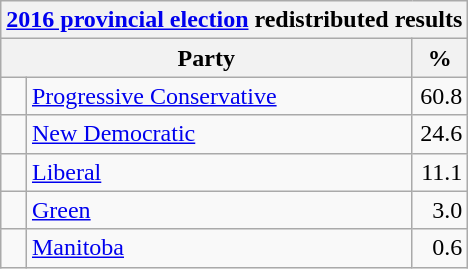<table class="wikitable">
<tr>
<th colspan="4"><a href='#'>2016 provincial election</a> redistributed results</th>
</tr>
<tr>
<th bgcolor="#DDDDFF" width="130px" colspan="2">Party</th>
<th bgcolor="#DDDDFF" width="30px">%</th>
</tr>
<tr>
<td> </td>
<td><a href='#'>Progressive Conservative</a></td>
<td align=right>60.8</td>
</tr>
<tr>
<td> </td>
<td><a href='#'>New Democratic</a></td>
<td align=right>24.6</td>
</tr>
<tr>
<td> </td>
<td><a href='#'>Liberal</a></td>
<td align=right>11.1</td>
</tr>
<tr>
<td> </td>
<td><a href='#'>Green</a></td>
<td align=right>3.0</td>
</tr>
<tr>
<td> </td>
<td><a href='#'>Manitoba</a></td>
<td align=right>0.6</td>
</tr>
</table>
